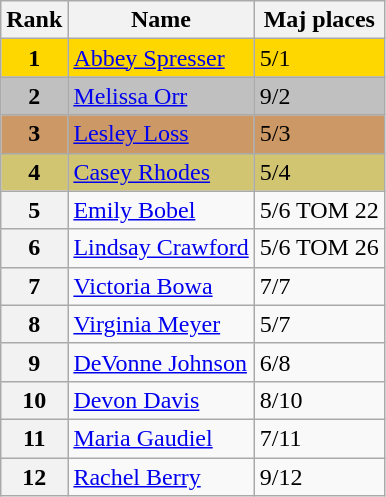<table class="wikitable">
<tr>
<th>Rank</th>
<th>Name</th>
<th>Maj places</th>
</tr>
<tr bgcolor="gold">
<td align="center"><strong>1</strong></td>
<td><a href='#'>Abbey Spresser</a></td>
<td>5/1</td>
</tr>
<tr bgcolor="silver">
<td align="center"><strong>2</strong></td>
<td><a href='#'>Melissa Orr</a></td>
<td>9/2</td>
</tr>
<tr bgcolor="cc9966">
<td align="center"><strong>3</strong></td>
<td><a href='#'>Lesley Loss</a></td>
<td>5/3</td>
</tr>
<tr bgcolor="#d1c571">
<td align="center"><strong>4</strong></td>
<td><a href='#'>Casey Rhodes</a></td>
<td>5/4</td>
</tr>
<tr>
<th>5</th>
<td><a href='#'>Emily Bobel</a></td>
<td>5/6 TOM 22</td>
</tr>
<tr>
<th>6</th>
<td><a href='#'>Lindsay Crawford</a></td>
<td>5/6 TOM 26</td>
</tr>
<tr>
<th>7</th>
<td><a href='#'>Victoria Bowa</a></td>
<td>7/7</td>
</tr>
<tr>
<th>8</th>
<td><a href='#'>Virginia Meyer</a></td>
<td>5/7</td>
</tr>
<tr>
<th>9</th>
<td><a href='#'>DeVonne Johnson</a></td>
<td>6/8</td>
</tr>
<tr>
<th>10</th>
<td><a href='#'>Devon Davis</a></td>
<td>8/10</td>
</tr>
<tr>
<th>11</th>
<td><a href='#'>Maria Gaudiel</a></td>
<td>7/11</td>
</tr>
<tr>
<th>12</th>
<td><a href='#'>Rachel Berry</a></td>
<td>9/12</td>
</tr>
</table>
